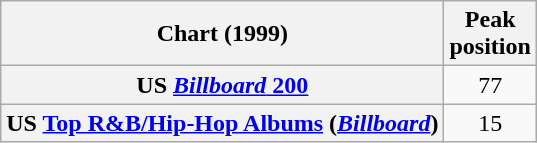<table class="wikitable sortable plainrowheaders" style="text-align:center">
<tr>
<th scope="col">Chart (1999)</th>
<th scope="col">Peak<br>position</th>
</tr>
<tr>
<th scope="row">US <a href='#'><em>Billboard</em> 200</a></th>
<td>77</td>
</tr>
<tr>
<th scope="row">US <a href='#'>Top R&B/Hip-Hop Albums</a> (<em><a href='#'>Billboard</a></em>)</th>
<td>15</td>
</tr>
</table>
